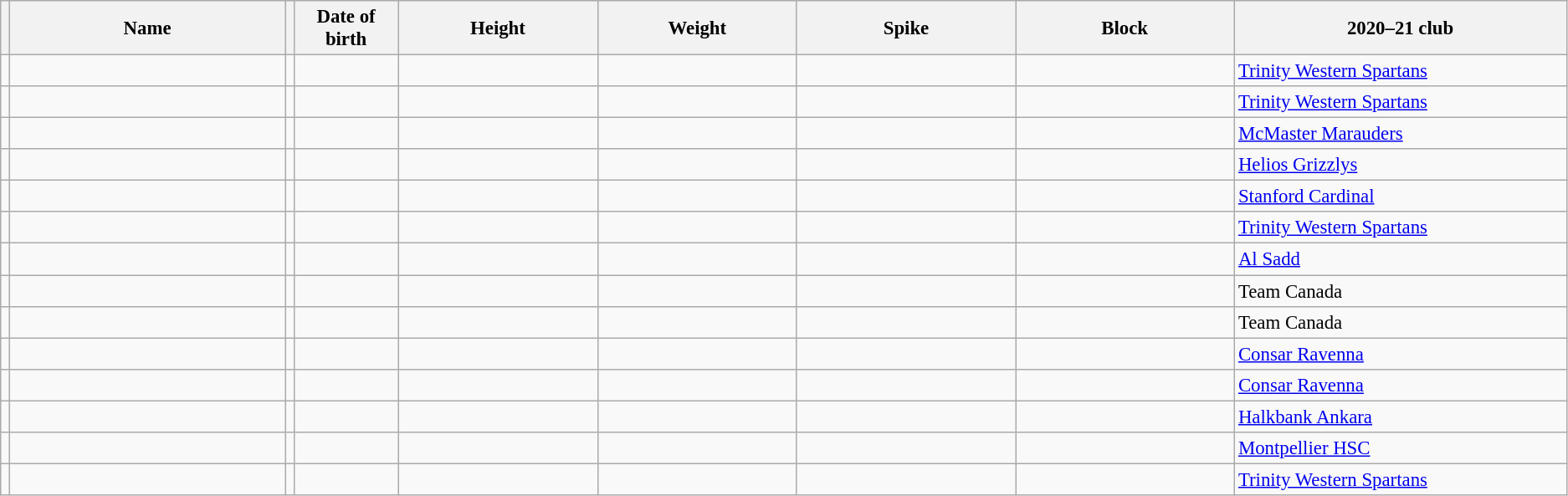<table class="wikitable sortable" style="font-size:95%; text-align:center;">
<tr>
<th></th>
<th style="width:14em">Name</th>
<th></th>
<th style="width:5em">Date of birth</th>
<th style="width:10em">Height</th>
<th style="width:10em">Weight</th>
<th style="width:11em">Spike</th>
<th style="width:11em">Block</th>
<th style="width:17em">2020–21 club</th>
</tr>
<tr>
<td></td>
<td align=left></td>
<td></td>
<td align=right></td>
<td></td>
<td></td>
<td></td>
<td></td>
<td align=left> <a href='#'>Trinity Western Spartans</a></td>
</tr>
<tr>
<td></td>
<td align=left></td>
<td></td>
<td align=right></td>
<td></td>
<td></td>
<td></td>
<td></td>
<td align=left> <a href='#'>Trinity Western Spartans</a></td>
</tr>
<tr>
<td></td>
<td align=left></td>
<td></td>
<td align=right></td>
<td></td>
<td></td>
<td></td>
<td></td>
<td align=left> <a href='#'>McMaster Marauders</a></td>
</tr>
<tr>
<td></td>
<td align=left></td>
<td></td>
<td align=right></td>
<td></td>
<td></td>
<td></td>
<td></td>
<td align=left> <a href='#'>Helios Grizzlys</a></td>
</tr>
<tr>
<td></td>
<td align=left></td>
<td></td>
<td align=right></td>
<td></td>
<td></td>
<td></td>
<td></td>
<td align=left> <a href='#'>Stanford Cardinal</a></td>
</tr>
<tr>
<td></td>
<td align=left></td>
<td></td>
<td align=right></td>
<td></td>
<td></td>
<td></td>
<td></td>
<td align=left> <a href='#'>Trinity Western Spartans</a></td>
</tr>
<tr>
<td></td>
<td align=left></td>
<td></td>
<td align=right></td>
<td></td>
<td></td>
<td></td>
<td></td>
<td align=left> <a href='#'>Al Sadd</a></td>
</tr>
<tr>
<td></td>
<td align=left></td>
<td></td>
<td align=right></td>
<td></td>
<td></td>
<td></td>
<td></td>
<td align=left> Team Canada</td>
</tr>
<tr>
<td></td>
<td align=left></td>
<td></td>
<td align=right></td>
<td></td>
<td></td>
<td></td>
<td></td>
<td align=left> Team Canada</td>
</tr>
<tr>
<td></td>
<td align=left></td>
<td></td>
<td align=right></td>
<td></td>
<td></td>
<td></td>
<td></td>
<td align=left> <a href='#'>Consar Ravenna</a></td>
</tr>
<tr>
<td></td>
<td align=left></td>
<td></td>
<td align=right></td>
<td></td>
<td></td>
<td></td>
<td></td>
<td align=left> <a href='#'>Consar Ravenna</a></td>
</tr>
<tr>
<td></td>
<td align=left> </td>
<td></td>
<td align=right></td>
<td></td>
<td></td>
<td></td>
<td></td>
<td align=left> <a href='#'>Halkbank Ankara</a></td>
</tr>
<tr>
<td></td>
<td align=left></td>
<td></td>
<td align=right></td>
<td></td>
<td></td>
<td></td>
<td></td>
<td align=left> <a href='#'>Montpellier HSC</a></td>
</tr>
<tr>
<td></td>
<td align=left></td>
<td></td>
<td align=right></td>
<td></td>
<td></td>
<td></td>
<td></td>
<td align=left> <a href='#'>Trinity Western Spartans</a></td>
</tr>
</table>
